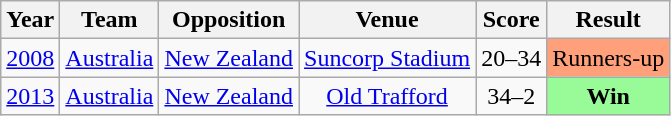<table class=wikitable>
<tr>
<th>Year</th>
<th>Team</th>
<th>Opposition</th>
<th>Venue</th>
<th>Score</th>
<th>Result</th>
</tr>
<tr>
<td style="text-align:center;"><a href='#'>2008</a></td>
<td><a href='#'>Australia</a></td>
<td><a href='#'>New Zealand</a></td>
<td style="text-align:center;"><a href='#'>Suncorp Stadium</a></td>
<td class="nowrap" style="text-align:center;">20–34</td>
<td align="center" bgcolor="#ffa07a">Runners-up</td>
</tr>
<tr>
<td style="text-align:center;"><a href='#'>2013</a></td>
<td><a href='#'>Australia</a></td>
<td><a href='#'>New Zealand</a></td>
<td style="text-align:center;"><a href='#'>Old Trafford</a></td>
<td style="text-align:center;">34–2</td>
<td align="center" bgcolor="#98fb98"><strong>Win</strong></td>
</tr>
</table>
